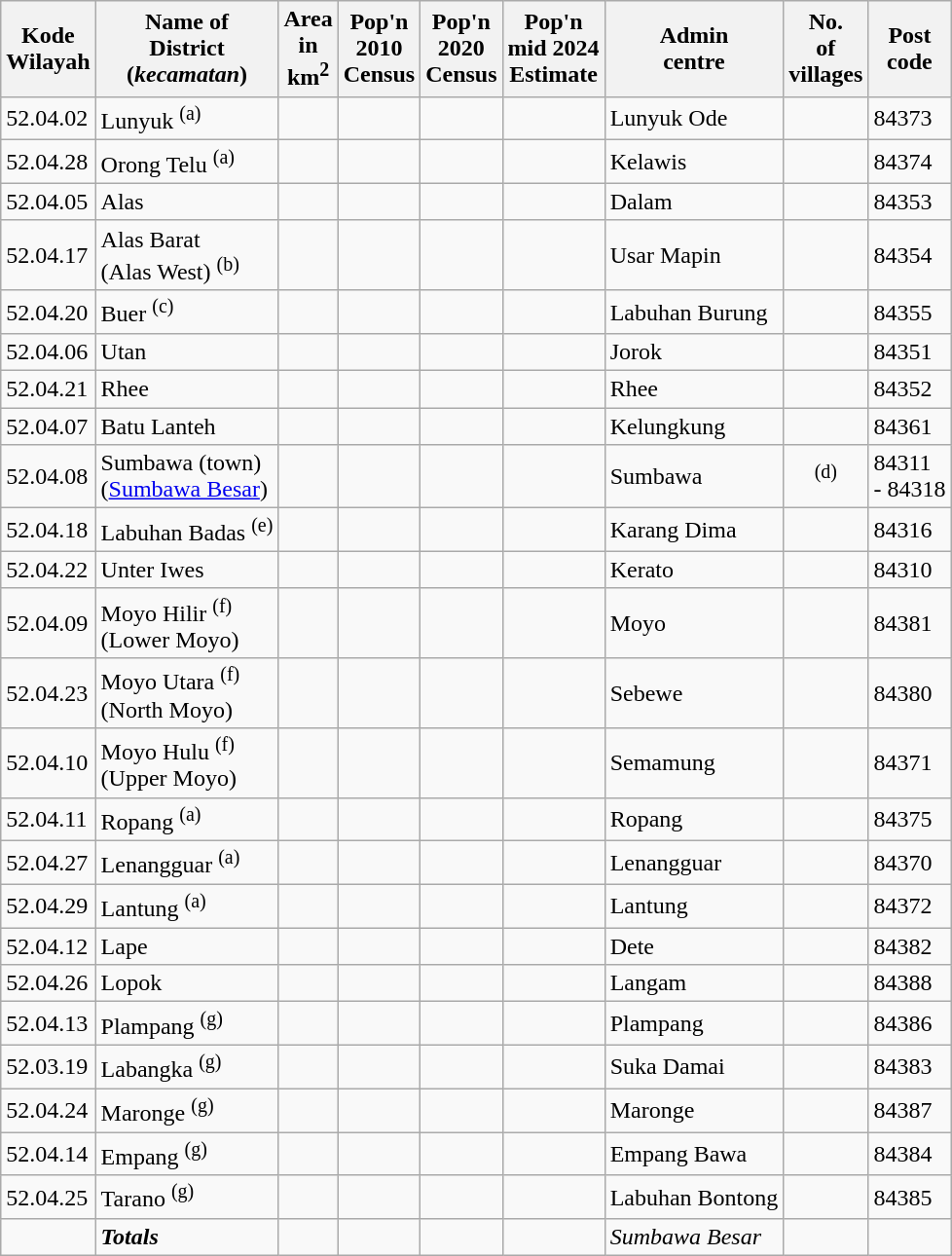<table class="wikitable sortable">
<tr>
<th>Kode <br>Wilayah</th>
<th>Name of<br>District<br>(<em>kecamatan</em>)</th>
<th>Area<br>in<br>km<sup>2</sup></th>
<th>Pop'n <br> 2010<br>Census</th>
<th>Pop'n <br>2020 <br>Census</th>
<th>Pop'n <br>mid 2024 <br>Estimate</th>
<th>Admin<br> centre</th>
<th>No.<br>of<br>villages</th>
<th>Post<br>code</th>
</tr>
<tr>
<td>52.04.02</td>
<td>Lunyuk <sup>(a)</sup></td>
<td align="right"></td>
<td align="right"></td>
<td align="right"></td>
<td align="right"></td>
<td>Lunyuk Ode</td>
<td align="center"></td>
<td>84373</td>
</tr>
<tr>
<td>52.04.28</td>
<td>Orong Telu <sup>(a)</sup></td>
<td align="right"></td>
<td align="right"></td>
<td align="right"></td>
<td align="right"></td>
<td>Kelawis</td>
<td align="center"></td>
<td>84374</td>
</tr>
<tr>
<td>52.04.05</td>
<td>Alas</td>
<td align="right"></td>
<td align="right"></td>
<td align="right"></td>
<td align="right"></td>
<td>Dalam</td>
<td align="center"></td>
<td>84353</td>
</tr>
<tr>
<td>52.04.17</td>
<td>Alas Barat <br> (Alas West)  <sup>(b)</sup></td>
<td align="right"></td>
<td align="right"></td>
<td align="right"></td>
<td align="right"></td>
<td>Usar Mapin</td>
<td align="center"></td>
<td>84354</td>
</tr>
<tr>
<td>52.04.20</td>
<td>Buer <sup>(c)</sup></td>
<td align="right"></td>
<td align="right"></td>
<td align="right"></td>
<td align="right"></td>
<td>Labuhan Burung</td>
<td align="center"></td>
<td>84355</td>
</tr>
<tr>
<td>52.04.06</td>
<td>Utan</td>
<td align="right"></td>
<td align="right"></td>
<td align="right"></td>
<td align="right"></td>
<td>Jorok</td>
<td align="center"></td>
<td>84351</td>
</tr>
<tr>
<td>52.04.21</td>
<td>Rhee</td>
<td align="right"></td>
<td align="right"></td>
<td align="right"></td>
<td align="right"></td>
<td>Rhee</td>
<td align="center"></td>
<td>84352</td>
</tr>
<tr>
<td>52.04.07</td>
<td>Batu Lanteh</td>
<td align="right"></td>
<td align="right"></td>
<td align="right"></td>
<td align="right"></td>
<td>Kelungkung</td>
<td align="center"></td>
<td>84361</td>
</tr>
<tr>
<td>52.04.08</td>
<td>Sumbawa (town)<br>(<a href='#'>Sumbawa Besar</a>)</td>
<td align="right"></td>
<td align="right"></td>
<td align="right"></td>
<td align="right"></td>
<td>Sumbawa</td>
<td align="center"> <sup>(d)</sup></td>
<td>84311<br>- 84318</td>
</tr>
<tr>
<td>52.04.18</td>
<td>Labuhan Badas <sup>(e)</sup></td>
<td align="right"></td>
<td align="right"></td>
<td align="right"></td>
<td align="right"></td>
<td>Karang Dima</td>
<td align="center"></td>
<td>84316</td>
</tr>
<tr>
<td>52.04.22</td>
<td>Unter Iwes</td>
<td align="right"></td>
<td align="right"></td>
<td align="right"></td>
<td align="right"></td>
<td>Kerato</td>
<td align="center"></td>
<td>84310</td>
</tr>
<tr>
<td>52.04.09</td>
<td>Moyo Hilir <sup>(f)</sup> <br>(Lower Moyo)</td>
<td align="right"></td>
<td align="right"></td>
<td align="right"></td>
<td align="right"></td>
<td>Moyo</td>
<td align="center"></td>
<td>84381</td>
</tr>
<tr>
<td>52.04.23</td>
<td>Moyo Utara <sup>(f)</sup> <br>(North Moyo)</td>
<td align="right"></td>
<td align="right"></td>
<td align="right"></td>
<td align="right"></td>
<td>Sebewe</td>
<td align="center"></td>
<td>84380</td>
</tr>
<tr>
<td>52.04.10</td>
<td>Moyo Hulu <sup>(f)</sup> <br>(Upper Moyo)</td>
<td align="right"></td>
<td align="right"></td>
<td align="right"></td>
<td align="right"></td>
<td>Semamung</td>
<td align="center"></td>
<td>84371</td>
</tr>
<tr>
<td>52.04.11</td>
<td>Ropang <sup>(a)</sup></td>
<td align="right"></td>
<td align="right"></td>
<td align="right"></td>
<td align="right"></td>
<td>Ropang</td>
<td align="center"></td>
<td>84375</td>
</tr>
<tr>
<td>52.04.27</td>
<td>Lenangguar <sup>(a)</sup></td>
<td align="right"></td>
<td align="right"></td>
<td align="right"></td>
<td align="right"></td>
<td>Lenangguar</td>
<td align="center"></td>
<td>84370</td>
</tr>
<tr>
<td>52.04.29</td>
<td>Lantung <sup>(a)</sup></td>
<td align="right"></td>
<td align="right"></td>
<td align="right"></td>
<td align="right"></td>
<td>Lantung</td>
<td align="center"></td>
<td>84372</td>
</tr>
<tr>
<td>52.04.12</td>
<td>Lape</td>
<td align="right"></td>
<td align="right"></td>
<td align="right"></td>
<td align="right"></td>
<td>Dete</td>
<td align="center"></td>
<td>84382</td>
</tr>
<tr>
<td>52.04.26</td>
<td>Lopok</td>
<td align="right"></td>
<td align="right"></td>
<td align="right"></td>
<td align="right"></td>
<td>Langam</td>
<td align="center"></td>
<td>84388</td>
</tr>
<tr>
<td>52.04.13</td>
<td>Plampang <sup>(g)</sup></td>
<td align="right"></td>
<td align="right"></td>
<td align="right"></td>
<td align="right"></td>
<td>Plampang</td>
<td align="center"></td>
<td>84386</td>
</tr>
<tr>
<td>52.03.19</td>
<td>Labangka <sup>(g)</sup></td>
<td align="right"></td>
<td align="right"></td>
<td align="right"></td>
<td align="right"></td>
<td>Suka Damai</td>
<td align="center"></td>
<td>84383</td>
</tr>
<tr>
<td>52.04.24</td>
<td>Maronge <sup>(g)</sup></td>
<td align="right"></td>
<td align="right"></td>
<td align="right"></td>
<td align="right"></td>
<td>Maronge</td>
<td align="center"></td>
<td>84387</td>
</tr>
<tr>
<td>52.04.14</td>
<td>Empang <sup>(g)</sup></td>
<td align="right"></td>
<td align="right"></td>
<td align="right"></td>
<td align="right"></td>
<td>Empang Bawa</td>
<td align="center"></td>
<td>84384</td>
</tr>
<tr>
<td>52.04.25</td>
<td>Tarano <sup>(g)</sup></td>
<td align="right"></td>
<td align="right"></td>
<td align="right"></td>
<td align="right"></td>
<td>Labuhan Bontong</td>
<td align="center"></td>
<td>84385</td>
</tr>
<tr>
<td></td>
<td><strong><em>Totals</em></strong></td>
<td align="right"></td>
<td align="right"><em></em></td>
<td align="right"><em></em></td>
<td align="right"><em></em></td>
<td><em>Sumbawa Besar</em></td>
<td align="center"><em></em></td>
</tr>
</table>
